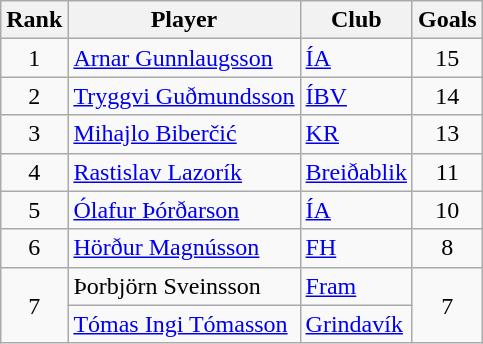<table class="wikitable" style="text-align:center;">
<tr>
<th>Rank</th>
<th>Player</th>
<th>Club</th>
<th>Goals</th>
</tr>
<tr>
<td>1</td>
<td align="left"> <a href='#'>Arnar Gunnlaugsson</a></td>
<td align="left"><a href='#'>ÍA</a></td>
<td>15</td>
</tr>
<tr>
<td>2</td>
<td align="left"> <a href='#'>Tryggvi Guðmundsson</a></td>
<td align="left"><a href='#'>ÍBV</a></td>
<td>14</td>
</tr>
<tr>
<td>3</td>
<td align="left"> <a href='#'>Mihajlo Biberčić</a></td>
<td align="left"><a href='#'>KR</a></td>
<td>13</td>
</tr>
<tr>
<td>4</td>
<td align="left"> <a href='#'>Rastislav Lazorík</a></td>
<td align="left"><a href='#'>Breiðablik</a></td>
<td>11</td>
</tr>
<tr>
<td>5</td>
<td align="left"> <a href='#'>Ólafur Þórðarson</a></td>
<td align="left"><a href='#'>ÍA</a></td>
<td>10</td>
</tr>
<tr>
<td>6</td>
<td align="left"> <a href='#'>Hörður Magnússon</a></td>
<td align="left"><a href='#'>FH</a></td>
<td>8</td>
</tr>
<tr>
<td rowspan=2>7</td>
<td align="left"> Þorbjörn Sveinsson</td>
<td align="left"><a href='#'>Fram</a></td>
<td rowspan=2>7</td>
</tr>
<tr>
<td align="left"> <a href='#'>Tómas Ingi Tómasson</a></td>
<td align="left"><a href='#'>Grindavík</a></td>
</tr>
</table>
